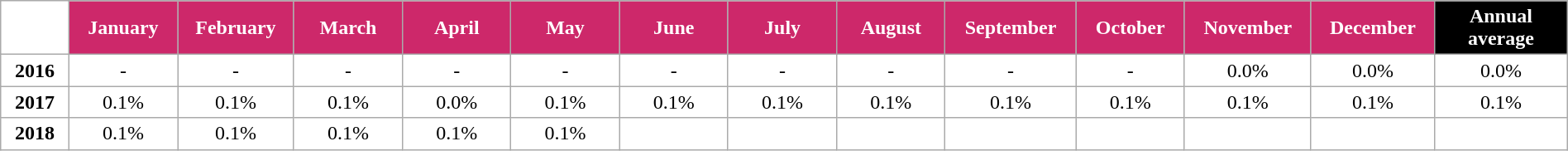<table class="wikitable" style="width:100%; margin:auto; background:#ffffff;">
<tr>
<th style="background:#FFFFFF; color:#FFFFFF;" width="35px"></th>
<th style="background:#CD286A; color:#FFFFFF;" width="60px">January</th>
<th style="background:#CD286A; color:#FFFFFF;" width="60px">February</th>
<th style="background:#CD286A; color:#FFFFFF;" width="60px">March</th>
<th style="background:#CD286A; color:#FFFFFF;" width="60px">April</th>
<th style="background:#CD286A; color:#FFFFFF;" width="60px">May</th>
<th style="background:#CD286A; color:#FFFFFF;" width="60px">June</th>
<th style="background:#CD286A; color:#FFFFFF;" width="60px">July</th>
<th style="background:#CD286A; color:#FFFFFF;" width="60px">August</th>
<th style="background:#CD286A; color:#FFFFFF;" width="60px">September</th>
<th style="background:#CD286A; color:#FFFFFF;" width="60px">October</th>
<th style="background:#CD286A; color:#FFFFFF;" width="60px">November</th>
<th style="background:#CD286A; color:#FFFFFF;" width="60px">December</th>
<th style="background:#000000; color:#FFFFFF;" width="75px">Annual average</th>
</tr>
<tr align="center">
<td><strong>2016</strong></td>
<td>-</td>
<td>-</td>
<td>-</td>
<td>-</td>
<td>-</td>
<td>-</td>
<td>-</td>
<td>-</td>
<td>-</td>
<td>-</td>
<td>0.0%</td>
<td>0.0%</td>
<td>0.0%</td>
</tr>
<tr align="center">
<td><strong>2017</strong></td>
<td>0.1%</td>
<td>0.1%</td>
<td>0.1%</td>
<td>0.0%</td>
<td>0.1%</td>
<td>0.1%</td>
<td>0.1%</td>
<td>0.1%</td>
<td>0.1%</td>
<td>0.1%</td>
<td>0.1%</td>
<td>0.1%</td>
<td>0.1%</td>
</tr>
<tr align="center">
<td><strong>2018</strong></td>
<td>0.1%</td>
<td>0.1%</td>
<td>0.1%</td>
<td>0.1%</td>
<td>0.1%</td>
<td></td>
<td></td>
<td></td>
<td></td>
<td></td>
<td></td>
<td></td>
<td></td>
</tr>
</table>
